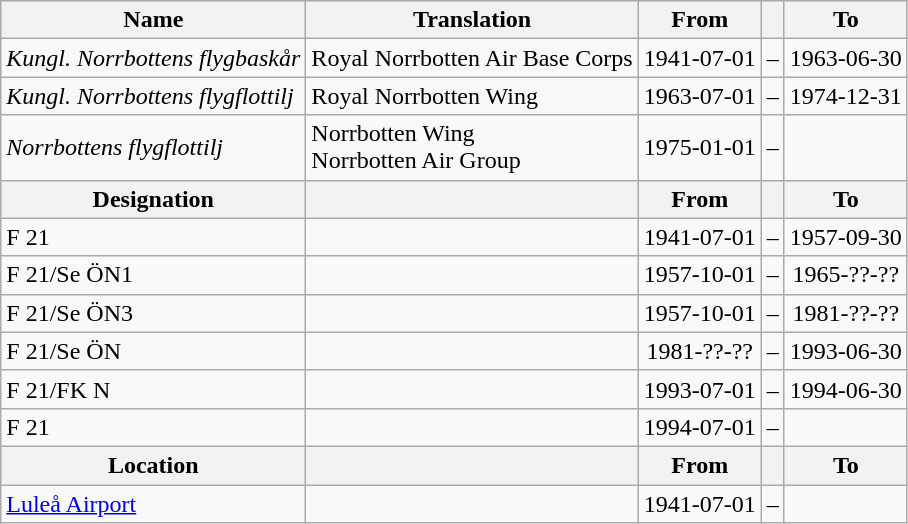<table class="wikitable">
<tr>
<th style="font-weight:bold;">Name</th>
<th style="font-weight:bold;">Translation</th>
<th style="text-align: center; font-weight:bold;">From</th>
<th></th>
<th style="text-align: center; font-weight:bold;">To</th>
</tr>
<tr>
<td style="font-style:italic;">Kungl. Norrbottens flygbaskår</td>
<td>Royal Norrbotten Air Base Corps</td>
<td>1941-07-01</td>
<td>–</td>
<td>1963-06-30</td>
</tr>
<tr>
<td style="font-style:italic;">Kungl. Norrbottens flygflottilj</td>
<td>Royal Norrbotten Wing</td>
<td>1963-07-01</td>
<td>–</td>
<td>1974-12-31</td>
</tr>
<tr>
<td style="font-style:italic;">Norrbottens flygflottilj</td>
<td>Norrbotten Wing<br>Norrbotten Air Group</td>
<td>1975-01-01</td>
<td>–</td>
<td></td>
</tr>
<tr>
<th style="font-weight:bold;">Designation</th>
<th style="font-weight:bold;"></th>
<th style="text-align: center; font-weight:bold;">From</th>
<th></th>
<th style="text-align: center; font-weight:bold;">To</th>
</tr>
<tr>
<td>F 21</td>
<td></td>
<td style="text-align: center;">1941-07-01</td>
<td style="text-align: center;">–</td>
<td style="text-align: center;">1957-09-30</td>
</tr>
<tr>
<td>F 21/Se ÖN1</td>
<td></td>
<td style="text-align: center;">1957-10-01</td>
<td style="text-align: center;">–</td>
<td style="text-align: center;">1965-??-??</td>
</tr>
<tr>
<td>F 21/Se ÖN3</td>
<td></td>
<td style="text-align: center;">1957-10-01</td>
<td style="text-align: center;">–</td>
<td style="text-align: center;">1981-??-??</td>
</tr>
<tr>
<td>F 21/Se ÖN</td>
<td></td>
<td style="text-align: center;">1981-??-??</td>
<td style="text-align: center;">–</td>
<td style="text-align: center;">1993-06-30</td>
</tr>
<tr>
<td>F 21/FK N</td>
<td></td>
<td style="text-align: center;">1993-07-01</td>
<td style="text-align: center;">–</td>
<td style="text-align: center;">1994-06-30</td>
</tr>
<tr>
<td>F 21</td>
<td></td>
<td style="text-align: center;">1994-07-01</td>
<td style="text-align: center;">–</td>
<td style="text-align: center;"></td>
</tr>
<tr>
<th style="font-weight:bold;">Location</th>
<th style="font-weight:bold;"></th>
<th style="text-align: center; font-weight:bold;">From</th>
<th></th>
<th style="text-align: center; font-weight:bold;">To</th>
</tr>
<tr>
<td><a href='#'>Luleå Airport</a></td>
<td></td>
<td style="text-align: center;">1941-07-01</td>
<td style="text-align: center;">–</td>
<td style="text-align: center;"></td>
</tr>
</table>
